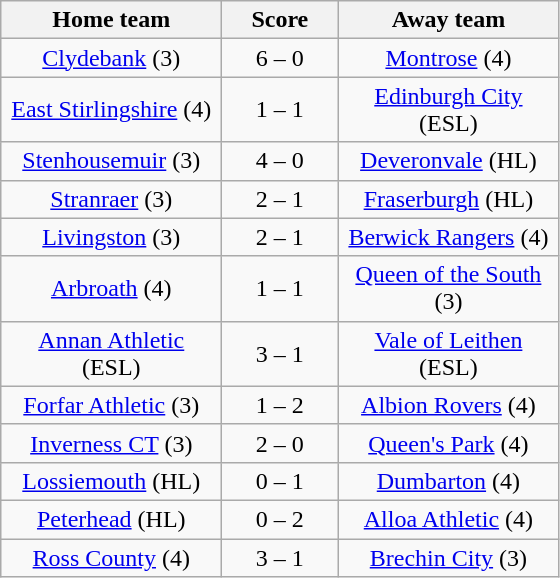<table class="wikitable" style="text-align: center">
<tr>
<th width=140>Home team</th>
<th width=70>Score</th>
<th width=140>Away team</th>
</tr>
<tr>
<td><a href='#'>Clydebank</a> (3)</td>
<td>6 – 0</td>
<td><a href='#'>Montrose</a> (4)</td>
</tr>
<tr>
<td><a href='#'>East Stirlingshire</a> (4)</td>
<td>1 – 1</td>
<td><a href='#'>Edinburgh City</a> (ESL)</td>
</tr>
<tr>
<td><a href='#'>Stenhousemuir</a> (3)</td>
<td>4 – 0</td>
<td><a href='#'>Deveronvale</a> (HL)</td>
</tr>
<tr>
<td><a href='#'>Stranraer</a> (3)</td>
<td>2 – 1</td>
<td><a href='#'>Fraserburgh</a> (HL)</td>
</tr>
<tr>
<td><a href='#'>Livingston</a> (3)</td>
<td>2 – 1</td>
<td><a href='#'>Berwick Rangers</a> (4)</td>
</tr>
<tr>
<td><a href='#'>Arbroath</a> (4)</td>
<td>1 – 1</td>
<td><a href='#'>Queen of the South</a> (3)</td>
</tr>
<tr>
<td><a href='#'>Annan Athletic</a> (ESL)</td>
<td>3 – 1</td>
<td><a href='#'>Vale of Leithen</a> (ESL)</td>
</tr>
<tr>
<td><a href='#'>Forfar Athletic</a> (3)</td>
<td>1 – 2</td>
<td><a href='#'>Albion Rovers</a> (4)</td>
</tr>
<tr>
<td><a href='#'>Inverness CT</a> (3)</td>
<td>2 – 0</td>
<td><a href='#'>Queen's Park</a> (4)</td>
</tr>
<tr>
<td><a href='#'>Lossiemouth</a> (HL)</td>
<td>0 – 1</td>
<td><a href='#'>Dumbarton</a> (4)</td>
</tr>
<tr>
<td><a href='#'>Peterhead</a> (HL)</td>
<td>0 – 2</td>
<td><a href='#'>Alloa Athletic</a> (4)</td>
</tr>
<tr>
<td><a href='#'>Ross County</a> (4)</td>
<td>3 – 1</td>
<td><a href='#'>Brechin City</a> (3)</td>
</tr>
</table>
